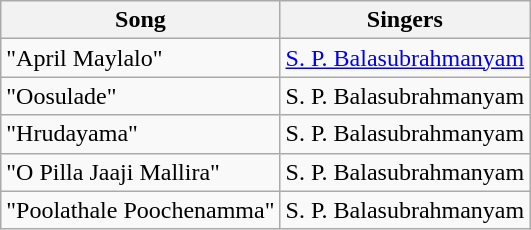<table class="wikitable">
<tr>
<th>Song</th>
<th>Singers</th>
</tr>
<tr>
<td>"April Maylalo"</td>
<td><a href='#'>S. P. Balasubrahmanyam</a></td>
</tr>
<tr>
<td>"Oosulade"</td>
<td>S. P. Balasubrahmanyam</td>
</tr>
<tr>
<td>"Hrudayama"</td>
<td>S. P. Balasubrahmanyam</td>
</tr>
<tr>
<td>"O Pilla Jaaji Mallira"</td>
<td>S. P. Balasubrahmanyam</td>
</tr>
<tr>
<td>"Poolathale Poochenamma"</td>
<td>S. P. Balasubrahmanyam</td>
</tr>
</table>
